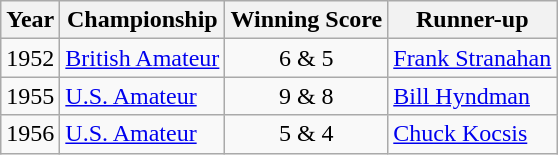<table class="wikitable">
<tr>
<th>Year</th>
<th>Championship</th>
<th>Winning Score</th>
<th>Runner-up</th>
</tr>
<tr>
<td>1952</td>
<td><a href='#'>British Amateur</a></td>
<td align=center>6 & 5</td>
<td> <a href='#'>Frank Stranahan</a></td>
</tr>
<tr>
<td>1955</td>
<td><a href='#'>U.S. Amateur</a></td>
<td align=center>9 & 8</td>
<td> <a href='#'>Bill Hyndman</a></td>
</tr>
<tr>
<td>1956</td>
<td><a href='#'>U.S. Amateur</a></td>
<td align=center>5 & 4</td>
<td> <a href='#'>Chuck Kocsis</a></td>
</tr>
</table>
